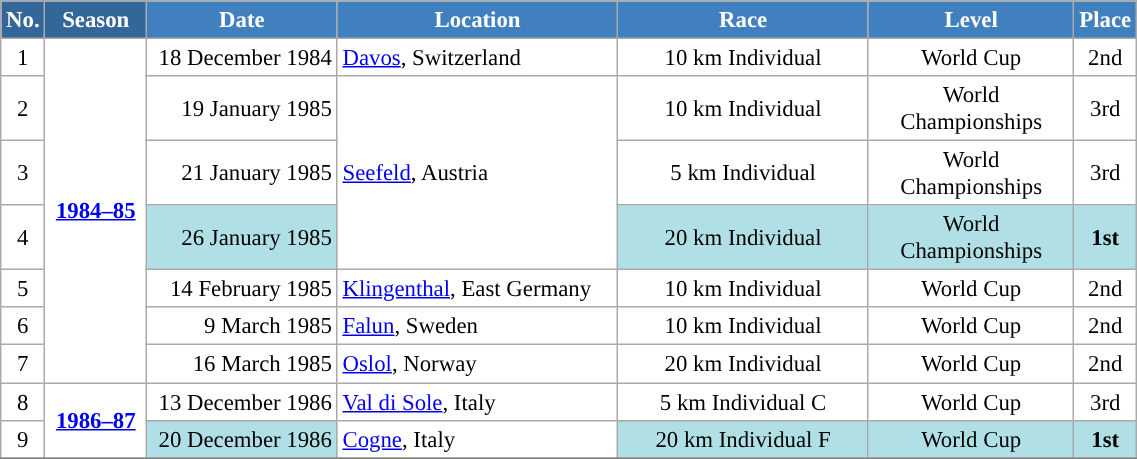<table class="wikitable sortable" style="font-size:95%; text-align:center; border:grey solid 1px; border-collapse:collapse; background:#ffffff;">
<tr style="background:#efefef;">
<th style="background-color:#369; color:white;">No.</th>
<th style="background-color:#369; color:white;">Season</th>
<th style="background-color:#4180be; color:white; width:120px;">Date</th>
<th style="background-color:#4180be; color:white; width:180px;">Location</th>
<th style="background-color:#4180be; color:white; width:160px;">Race</th>
<th style="background-color:#4180be; color:white; width:130px;">Level</th>
<th style="background-color:#4180be; color:white;">Place</th>
</tr>
<tr>
<td align=center>1</td>
<td rowspan=7 align=center><strong> <a href='#'>1984–85</a> </strong></td>
<td align=right>18 December 1984</td>
<td align=left> <a href='#'>Davos</a>, Switzerland</td>
<td>10 km Individual</td>
<td>World Cup</td>
<td>2nd</td>
</tr>
<tr>
<td align=center>2</td>
<td align=right>19 January 1985</td>
<td rowspan=3 align=left> <a href='#'>Seefeld</a>, Austria</td>
<td>10 km Individual</td>
<td>World Championships</td>
<td>3rd</td>
</tr>
<tr>
<td align=center>3</td>
<td align=right>21 January 1985</td>
<td>5 km Individual</td>
<td>World Championships</td>
<td>3rd</td>
</tr>
<tr>
<td align=center>4</td>
<td bgcolor="#BOEOE6" align=right>26 January 1985</td>
<td bgcolor="#BOEOE6">20 km Individual</td>
<td bgcolor="#BOEOE6">World Championships</td>
<td bgcolor="#BOEOE6"><strong>1st</strong></td>
</tr>
<tr>
<td align=center>5</td>
<td align=right>14 February 1985</td>
<td align=left> <a href='#'>Klingenthal</a>, East Germany</td>
<td>10 km Individual</td>
<td>World Cup</td>
<td>2nd</td>
</tr>
<tr>
<td align=center>6</td>
<td align=right>9 March 1985</td>
<td align=left> <a href='#'>Falun</a>, Sweden</td>
<td>10 km Individual</td>
<td>World Cup</td>
<td>2nd</td>
</tr>
<tr>
<td align=center>7</td>
<td align=right>16 March 1985</td>
<td align=left> <a href='#'>Oslol</a>, Norway</td>
<td>20 km Individual</td>
<td>World Cup</td>
<td>2nd</td>
</tr>
<tr>
<td align=center>8</td>
<td rowspan=2 align=center><strong> <a href='#'>1986–87</a> </strong></td>
<td align=right>13 December 1986</td>
<td align=left> <a href='#'>Val di Sole</a>, Italy</td>
<td>5 km Individual  C</td>
<td>World Cup</td>
<td>3rd</td>
</tr>
<tr>
<td align=center>9</td>
<td bgcolor="#BOEOE6" align=right>20 December 1986</td>
<td align=left> <a href='#'>Cogne</a>, Italy</td>
<td bgcolor="#BOEOE6">20 km Individual F</td>
<td bgcolor="#BOEOE6">World Cup</td>
<td bgcolor="#BOEOE6"><strong>1st</strong></td>
</tr>
<tr>
</tr>
</table>
